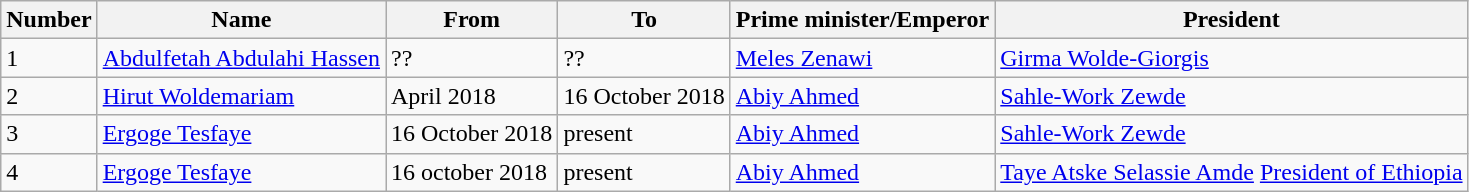<table class="wikitable">
<tr>
<th>Number</th>
<th>Name</th>
<th>From</th>
<th>To</th>
<th>Prime minister/Emperor</th>
<th>President</th>
</tr>
<tr>
<td>1</td>
<td><a href='#'>Abdulfetah Abdulahi Hassen</a></td>
<td>??</td>
<td>??</td>
<td><a href='#'>Meles Zenawi</a></td>
<td><a href='#'>Girma Wolde-Giorgis</a></td>
</tr>
<tr>
<td>2</td>
<td><a href='#'>Hirut Woldemariam</a></td>
<td>April 2018</td>
<td>16 October 2018</td>
<td><a href='#'>Abiy Ahmed</a></td>
<td><a href='#'>Sahle-Work Zewde</a></td>
</tr>
<tr>
<td>3</td>
<td><a href='#'>Ergoge Tesfaye</a></td>
<td>16 October 2018</td>
<td>present</td>
<td><a href='#'>Abiy Ahmed</a></td>
<td><a href='#'>Sahle-Work Zewde</a></td>
</tr>
<tr>
<td>4</td>
<td><a href='#'>Ergoge Tesfaye</a></td>
<td>16 october 2018</td>
<td>present</td>
<td><a href='#'>Abiy Ahmed</a></td>
<td><a href='#'>Taye Atske Selassie Amde</a> <a href='#'>President of Ethiopia</a></td>
</tr>
</table>
